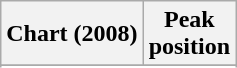<table class="wikitable sortable plainrowheaders" style="text-align:center">
<tr>
<th scope="col">Chart (2008)</th>
<th scope="col">Peak<br>position</th>
</tr>
<tr>
</tr>
<tr>
</tr>
<tr>
</tr>
<tr>
</tr>
<tr>
</tr>
</table>
